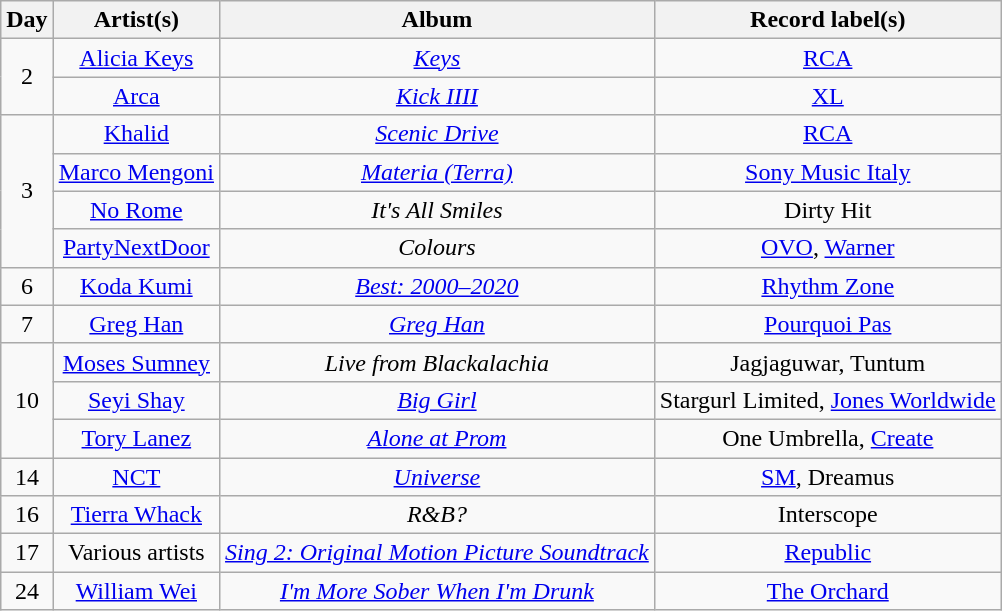<table class="wikitable" style="text-align:center;">
<tr>
<th scope="col">Day</th>
<th scope="col">Artist(s)</th>
<th scope="col">Album</th>
<th scope="col">Record label(s)</th>
</tr>
<tr>
<td rowspan="2">2</td>
<td><a href='#'>Alicia Keys</a></td>
<td><em><a href='#'>Keys</a></em></td>
<td><a href='#'>RCA</a></td>
</tr>
<tr>
<td><a href='#'>Arca</a></td>
<td><em><a href='#'>Kick IIII</a></em></td>
<td><a href='#'>XL</a></td>
</tr>
<tr>
<td rowspan="4">3</td>
<td><a href='#'>Khalid</a></td>
<td><em><a href='#'>Scenic Drive</a></em></td>
<td><a href='#'>RCA</a></td>
</tr>
<tr>
<td><a href='#'>Marco Mengoni</a></td>
<td><em><a href='#'>Materia (Terra)</a></em></td>
<td><a href='#'>Sony Music Italy</a></td>
</tr>
<tr>
<td><a href='#'>No Rome</a></td>
<td><em>It's All Smiles</em></td>
<td>Dirty Hit</td>
</tr>
<tr>
<td><a href='#'>PartyNextDoor</a></td>
<td><em>Colours</em></td>
<td><a href='#'>OVO</a>, <a href='#'>Warner</a></td>
</tr>
<tr>
<td>6</td>
<td><a href='#'>Koda Kumi</a></td>
<td><em><a href='#'>Best: 2000–2020</a></em></td>
<td><a href='#'>Rhythm Zone</a></td>
</tr>
<tr>
<td>7</td>
<td><a href='#'>Greg Han</a></td>
<td><em><a href='#'>Greg Han</a></em></td>
<td><a href='#'>Pourquoi Pas</a></td>
</tr>
<tr>
<td rowspan="3">10</td>
<td><a href='#'>Moses Sumney</a></td>
<td><em>Live from Blackalachia</em></td>
<td>Jagjaguwar, Tuntum</td>
</tr>
<tr>
<td><a href='#'>Seyi Shay</a></td>
<td><em><a href='#'>Big Girl</a></em></td>
<td>Stargurl Limited, <a href='#'>Jones Worldwide</a></td>
</tr>
<tr>
<td><a href='#'>Tory Lanez</a></td>
<td><em><a href='#'>Alone at Prom</a></em></td>
<td>One Umbrella, <a href='#'>Create</a></td>
</tr>
<tr>
<td>14</td>
<td><a href='#'>NCT</a></td>
<td><em><a href='#'>Universe</a></em></td>
<td><a href='#'>SM</a>, Dreamus</td>
</tr>
<tr>
<td>16</td>
<td><a href='#'>Tierra Whack</a></td>
<td><em>R&B?</em></td>
<td>Interscope</td>
</tr>
<tr>
<td>17</td>
<td>Various artists</td>
<td><em><a href='#'>Sing 2: Original Motion Picture Soundtrack</a></em></td>
<td><a href='#'>Republic</a></td>
</tr>
<tr>
<td>24</td>
<td><a href='#'>William Wei</a></td>
<td><em><a href='#'>I'm More Sober When I'm Drunk</a></em></td>
<td><a href='#'>The Orchard</a></td>
</tr>
</table>
